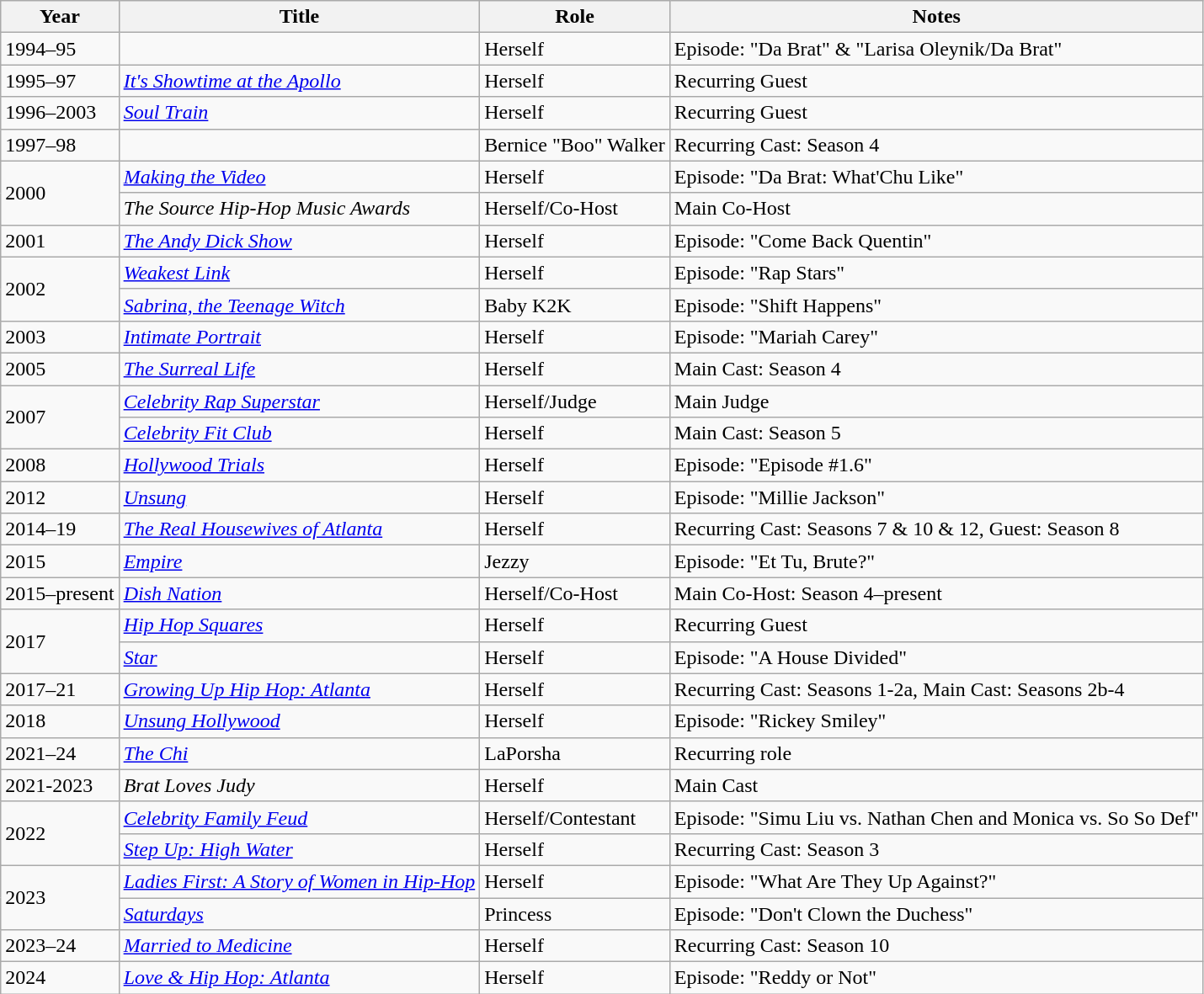<table class="wikitable plainrowheaders sortable" style="margin-right: 0;">
<tr>
<th>Year</th>
<th>Title</th>
<th>Role</th>
<th>Notes</th>
</tr>
<tr>
<td>1994–95</td>
<td><em></em></td>
<td>Herself</td>
<td>Episode: "Da Brat" & "Larisa Oleynik/Da Brat"</td>
</tr>
<tr>
<td>1995–97</td>
<td><em><a href='#'>It's Showtime at the Apollo</a></em></td>
<td>Herself</td>
<td>Recurring Guest</td>
</tr>
<tr>
<td>1996–2003</td>
<td><em><a href='#'>Soul Train</a></em></td>
<td>Herself</td>
<td>Recurring Guest</td>
</tr>
<tr>
<td>1997–98</td>
<td><em></em></td>
<td>Bernice "Boo" Walker</td>
<td>Recurring Cast: Season 4</td>
</tr>
<tr>
<td rowspan=2>2000</td>
<td><em><a href='#'>Making the Video</a></em></td>
<td>Herself</td>
<td>Episode: "Da Brat: What'Chu Like"</td>
</tr>
<tr>
<td><em>The Source Hip-Hop Music Awards</em></td>
<td>Herself/Co-Host</td>
<td>Main Co-Host</td>
</tr>
<tr>
<td>2001</td>
<td><em><a href='#'>The Andy Dick Show</a></em></td>
<td>Herself</td>
<td>Episode: "Come Back Quentin"</td>
</tr>
<tr>
<td rowspan=2>2002</td>
<td><em><a href='#'>Weakest Link</a></em></td>
<td>Herself</td>
<td>Episode: "Rap Stars"</td>
</tr>
<tr>
<td><em><a href='#'>Sabrina, the Teenage Witch</a></em></td>
<td>Baby K2K</td>
<td>Episode: "Shift Happens"</td>
</tr>
<tr>
<td>2003</td>
<td><em><a href='#'>Intimate Portrait</a></em></td>
<td>Herself</td>
<td>Episode: "Mariah Carey"</td>
</tr>
<tr>
<td>2005</td>
<td><em><a href='#'>The Surreal Life</a></em></td>
<td>Herself</td>
<td>Main Cast: Season 4</td>
</tr>
<tr>
<td rowspan=2>2007</td>
<td><em><a href='#'>Celebrity Rap Superstar</a></em></td>
<td>Herself/Judge</td>
<td>Main Judge</td>
</tr>
<tr>
<td><em><a href='#'>Celebrity Fit Club</a></em></td>
<td>Herself</td>
<td>Main Cast: Season 5</td>
</tr>
<tr>
<td>2008</td>
<td><em><a href='#'>Hollywood Trials</a></em></td>
<td>Herself</td>
<td>Episode: "Episode #1.6"</td>
</tr>
<tr>
<td>2012</td>
<td><em><a href='#'>Unsung</a></em></td>
<td>Herself</td>
<td>Episode: "Millie Jackson"</td>
</tr>
<tr>
<td>2014–19</td>
<td><em><a href='#'>The Real Housewives of Atlanta</a></em></td>
<td>Herself</td>
<td>Recurring Cast: Seasons 7 & 10 & 12, Guest: Season 8</td>
</tr>
<tr>
<td>2015</td>
<td><em><a href='#'>Empire</a></em></td>
<td>Jezzy</td>
<td>Episode: "Et Tu, Brute?"</td>
</tr>
<tr>
<td>2015–present</td>
<td><em><a href='#'>Dish Nation</a></em></td>
<td>Herself/Co-Host</td>
<td>Main Co-Host: Season 4–present</td>
</tr>
<tr>
<td rowspan=2>2017</td>
<td><em><a href='#'>Hip Hop Squares</a></em></td>
<td>Herself</td>
<td>Recurring Guest</td>
</tr>
<tr>
<td><em><a href='#'>Star</a></em></td>
<td>Herself</td>
<td>Episode: "A House Divided"</td>
</tr>
<tr>
<td>2017–21</td>
<td><em><a href='#'>Growing Up Hip Hop: Atlanta</a></em></td>
<td>Herself</td>
<td>Recurring Cast: Seasons 1-2a, Main Cast: Seasons 2b-4</td>
</tr>
<tr>
<td>2018</td>
<td><em><a href='#'>Unsung Hollywood</a></em></td>
<td>Herself</td>
<td>Episode: "Rickey Smiley"</td>
</tr>
<tr>
<td>2021–24</td>
<td><em><a href='#'>The Chi</a></em></td>
<td>LaPorsha</td>
<td>Recurring role</td>
</tr>
<tr>
<td>2021-2023</td>
<td><em>Brat Loves Judy</em></td>
<td>Herself</td>
<td>Main Cast</td>
</tr>
<tr>
<td rowspan=2>2022</td>
<td><em><a href='#'>Celebrity Family Feud</a></em></td>
<td>Herself/Contestant</td>
<td>Episode: "Simu Liu vs. Nathan Chen and Monica vs. So So Def"</td>
</tr>
<tr>
<td><em><a href='#'>Step Up: High Water</a></em></td>
<td>Herself</td>
<td>Recurring Cast: Season 3</td>
</tr>
<tr>
<td rowspan=2>2023</td>
<td><em><a href='#'>Ladies First: A Story of Women in Hip-Hop</a></em></td>
<td>Herself</td>
<td>Episode: "What Are They Up Against?"</td>
</tr>
<tr>
<td><em><a href='#'>Saturdays</a></em></td>
<td>Princess</td>
<td>Episode: "Don't Clown the Duchess"</td>
</tr>
<tr>
<td>2023–24</td>
<td><em><a href='#'>Married to Medicine</a></em></td>
<td>Herself</td>
<td>Recurring Cast: Season 10</td>
</tr>
<tr>
<td>2024</td>
<td><em><a href='#'>Love & Hip Hop: Atlanta</a></em></td>
<td>Herself</td>
<td>Episode: "Reddy or Not"</td>
</tr>
</table>
